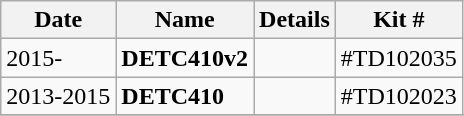<table class="wikitable">
<tr>
<th>Date</th>
<th>Name</th>
<th>Details</th>
<th>Kit #</th>
</tr>
<tr>
<td>2015-</td>
<td><strong>DETC410v2</strong></td>
<td></td>
<td>#TD102035</td>
</tr>
<tr>
<td>2013-2015</td>
<td><strong>DETC410</strong></td>
<td></td>
<td>#TD102023</td>
</tr>
<tr>
</tr>
</table>
